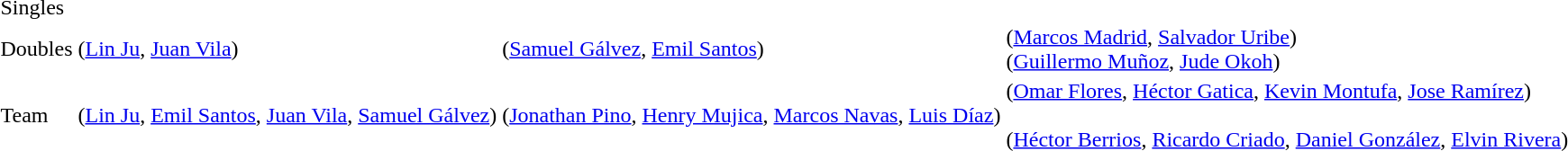<table>
<tr>
<td>Singles</td>
<td></td>
<td></td>
<td><br></td>
</tr>
<tr>
<td>Doubles</td>
<td> (<a href='#'>Lin Ju</a>, <a href='#'>Juan Vila</a>)</td>
<td> (<a href='#'>Samuel Gálvez</a>, <a href='#'>Emil Santos</a>)</td>
<td> (<a href='#'>Marcos Madrid</a>, <a href='#'>Salvador Uribe</a>)<br> (<a href='#'>Guillermo Muñoz</a>, <a href='#'>Jude Okoh</a>)</td>
</tr>
<tr>
<td>Team</td>
<td> (<a href='#'>Lin Ju</a>, <a href='#'>Emil Santos</a>, <a href='#'>Juan Vila</a>, <a href='#'>Samuel Gálvez</a>)</td>
<td> (<a href='#'>Jonathan Pino</a>, <a href='#'>Henry Mujica</a>, <a href='#'>Marcos Navas</a>, <a href='#'>Luis Díaz</a>)</td>
<td> (<a href='#'>Omar Flores</a>, <a href='#'>Héctor Gatica</a>, <a href='#'>Kevin Montufa</a>, <a href='#'>Jose Ramírez</a>)<br><br> (<a href='#'>Héctor Berrios</a>, <a href='#'>Ricardo Criado</a>, <a href='#'>Daniel González</a>, <a href='#'>Elvin Rivera</a>)</td>
</tr>
<tr>
</tr>
</table>
